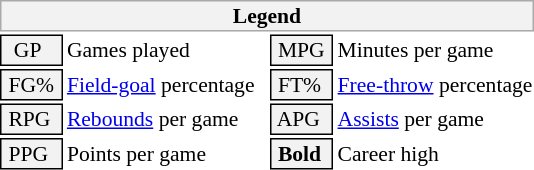<table class="toccolours" style="font-size: 90%; white-space: nowrap;">
<tr>
<th colspan="6" style="background:#f2f2f2; border:1px solid #aaa;">Legend</th>
</tr>
<tr>
<td style="background:#f2f2f2; border:1px solid black;">  GP</td>
<td>Games played</td>
<td style="background:#f2f2f2; border:1px solid black;"> MPG </td>
<td>Minutes per game</td>
</tr>
<tr>
<td style="background:#f2f2f2; border:1px solid black;"> FG% </td>
<td style="padding-right: 8px"><a href='#'>Field-goal</a> percentage</td>
<td style="background:#f2f2f2; border:1px solid black;"> FT% </td>
<td><a href='#'>Free-throw</a> percentage</td>
</tr>
<tr>
<td style="background:#f2f2f2; border:1px solid black;"> RPG </td>
<td><a href='#'>Rebounds</a> per game</td>
<td style="background:#f2f2f2; border:1px solid black;"> APG </td>
<td><a href='#'>Assists</a> per game</td>
</tr>
<tr>
<td style="background:#f2f2f2; border:1px solid black;"> PPG </td>
<td>Points per game</td>
<td style="background-color: #F2F2F2; border: 1px solid black"> <strong>Bold</strong> </td>
<td>Career high</td>
</tr>
<tr>
</tr>
</table>
